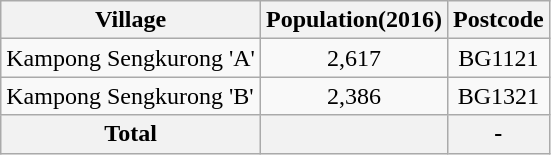<table class="wikitable">
<tr>
<th>Village</th>
<th>Population(2016)</th>
<th>Postcode</th>
</tr>
<tr>
<td>Kampong Sengkurong 'A'</td>
<td align="center">2,617</td>
<td align="center">BG1121</td>
</tr>
<tr>
<td>Kampong Sengkurong 'B'</td>
<td align="center">2,386</td>
<td align="center">BG1321</td>
</tr>
<tr>
<th>Total</th>
<th></th>
<th>-</th>
</tr>
</table>
